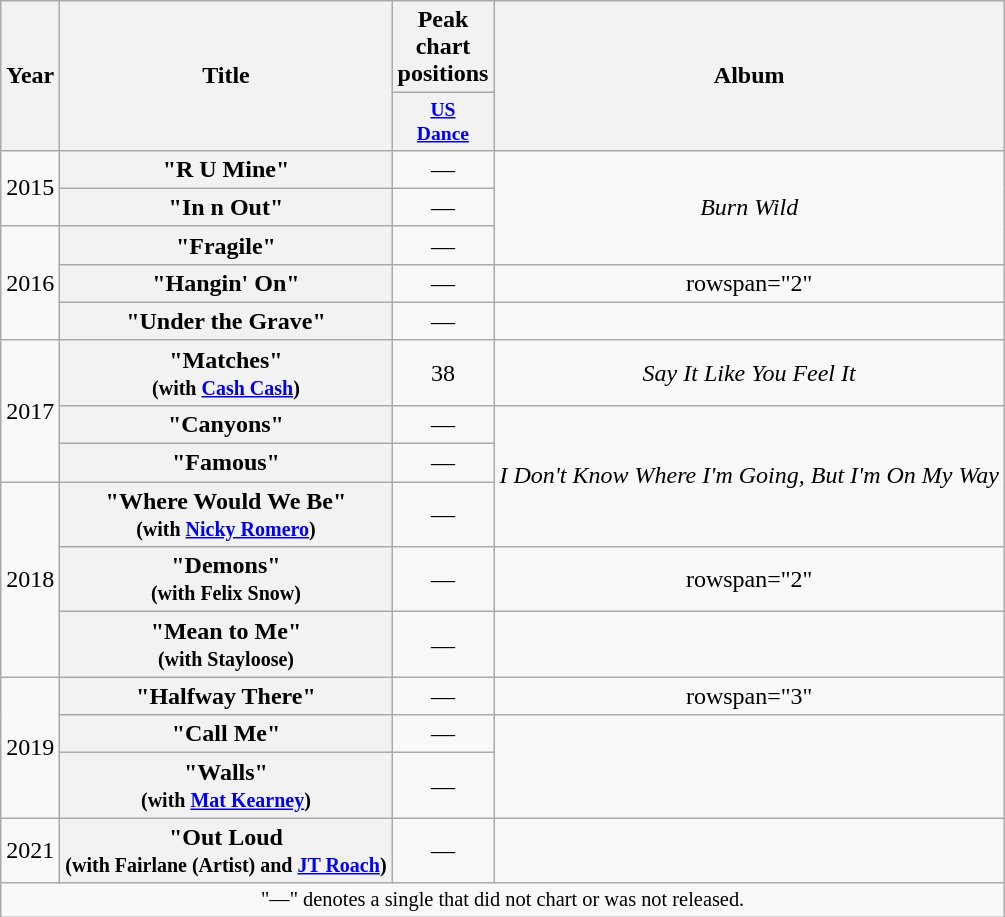<table class="wikitable plainrowheaders" style="text-align:center;">
<tr>
<th rowspan="2">Year</th>
<th rowspan="2">Title</th>
<th colspan="1">Peak chart positions</th>
<th rowspan="2">Album</th>
</tr>
<tr style="font-size:smaller;">
<th scope="col" style="width:3em;font-size:98%;"><a href='#'>US<br>Dance</a><br></th>
</tr>
<tr>
<td rowspan="2">2015</td>
<th scope="row">"R U Mine"</th>
<td>—</td>
<td rowspan="3"><em>Burn Wild</em></td>
</tr>
<tr>
<th scope="row">"In n Out"</th>
<td>—</td>
</tr>
<tr>
<td rowspan="3">2016</td>
<th scope="row">"Fragile"</th>
<td>—</td>
</tr>
<tr>
<th scope="row">"Hangin' On"</th>
<td>—</td>
<td>rowspan="2" </td>
</tr>
<tr>
<th scope="row">"Under the Grave"</th>
<td>—</td>
</tr>
<tr>
<td rowspan="3">2017</td>
<th scope="row">"Matches" <br><small>(with <a href='#'>Cash Cash</a>)</small></th>
<td>38</td>
<td><em>Say It Like You Feel It</em></td>
</tr>
<tr>
<th scope="row">"Canyons"</th>
<td>—</td>
<td rowspan="3"><em>I Don't Know Where I'm Going, But I'm On My Way</em></td>
</tr>
<tr>
<th scope="row">"Famous"</th>
<td>—</td>
</tr>
<tr>
<td rowspan="3">2018</td>
<th scope="row">"Where Would We Be" <br><small>(with <a href='#'>Nicky Romero</a>)</small></th>
<td>—</td>
</tr>
<tr>
<th scope="row">"Demons"<br><small>(with Felix Snow)</small></th>
<td>—</td>
<td>rowspan="2" </td>
</tr>
<tr>
<th scope="row">"Mean to Me"<br><small>(with Stayloose)</small></th>
<td>—</td>
</tr>
<tr>
<td rowspan="3">2019</td>
<th scope="row">"Halfway There"</th>
<td>—</td>
<td>rowspan="3" </td>
</tr>
<tr>
<th scope="row">"Call Me"</th>
<td>—</td>
</tr>
<tr>
<th scope="row">"Walls"<br><small>(with <a href='#'>Mat Kearney</a>)</small></th>
<td>—</td>
</tr>
<tr>
<td>2021</td>
<th scope="row">"Out Loud<br><small>(with Fairlane (Artist) and <a href='#'>JT Roach</a>)</small></th>
<td>—</td>
<td></td>
</tr>
<tr>
<td colspan="4" style="font-size:85%">"—" denotes a single that did not chart or was not released.</td>
</tr>
</table>
